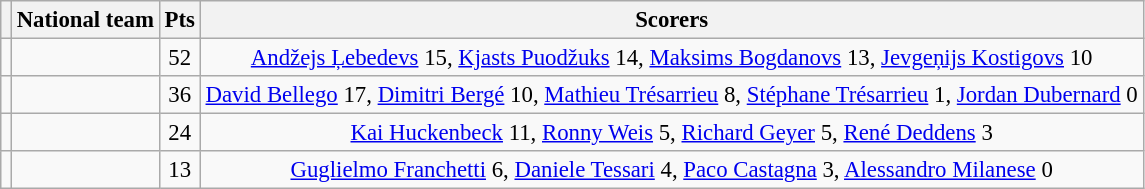<table class=wikitable style="font-size: 95%">
<tr>
<th></th>
<th>National team</th>
<th>Pts</th>
<th>Scorers</th>
</tr>
<tr align=center >
<td></td>
<td align=left></td>
<td>52</td>
<td><a href='#'>Andžejs Ļebedevs</a> 15, <a href='#'>Kjasts Puodžuks</a> 14, <a href='#'>Maksims Bogdanovs</a> 13, <a href='#'>Jevgeņijs Kostigovs</a> 10</td>
</tr>
<tr align=center>
<td></td>
<td align=left></td>
<td>36</td>
<td><a href='#'>David Bellego</a> 17, <a href='#'>Dimitri Bergé</a> 10, <a href='#'>Mathieu Trésarrieu</a> 8, <a href='#'>Stéphane Trésarrieu</a> 1, <a href='#'>Jordan Dubernard</a> 0</td>
</tr>
<tr align=center>
<td></td>
<td align=left></td>
<td>24</td>
<td><a href='#'>Kai Huckenbeck</a> 11, <a href='#'>Ronny Weis</a> 5, <a href='#'>Richard Geyer</a> 5, <a href='#'>René Deddens</a> 3</td>
</tr>
<tr align=center>
<td></td>
<td align=left></td>
<td>13</td>
<td><a href='#'>Guglielmo Franchetti</a> 6, <a href='#'>Daniele Tessari</a> 4, <a href='#'>Paco Castagna</a> 3, <a href='#'>Alessandro Milanese</a> 0</td>
</tr>
</table>
